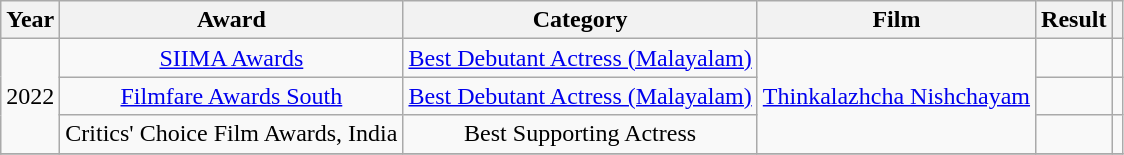<table class="wikitable sortable" style="text-align: center;font">
<tr>
<th scope="col">Year</th>
<th scope="col">Award</th>
<th scope="col">Category</th>
<th scope="col">Film</th>
<th scope="col">Result</th>
<th class="unsortable" scope="col"></th>
</tr>
<tr>
<td rowspan="3">2022</td>
<td><a href='#'>SIIMA Awards</a></td>
<td><a href='#'>Best Debutant Actress (Malayalam)</a></td>
<td rowspan="3"><a href='#'>Thinkalazhcha Nishchayam</a></td>
<td></td>
<td></td>
</tr>
<tr>
<td><a href='#'>Filmfare Awards South</a></td>
<td><a href='#'>Best Debutant Actress (Malayalam)</a></td>
<td></td>
<td></td>
</tr>
<tr>
<td>Critics' Choice Film Awards, India</td>
<td>Best Supporting Actress</td>
<td></td>
<td></td>
</tr>
<tr>
</tr>
</table>
